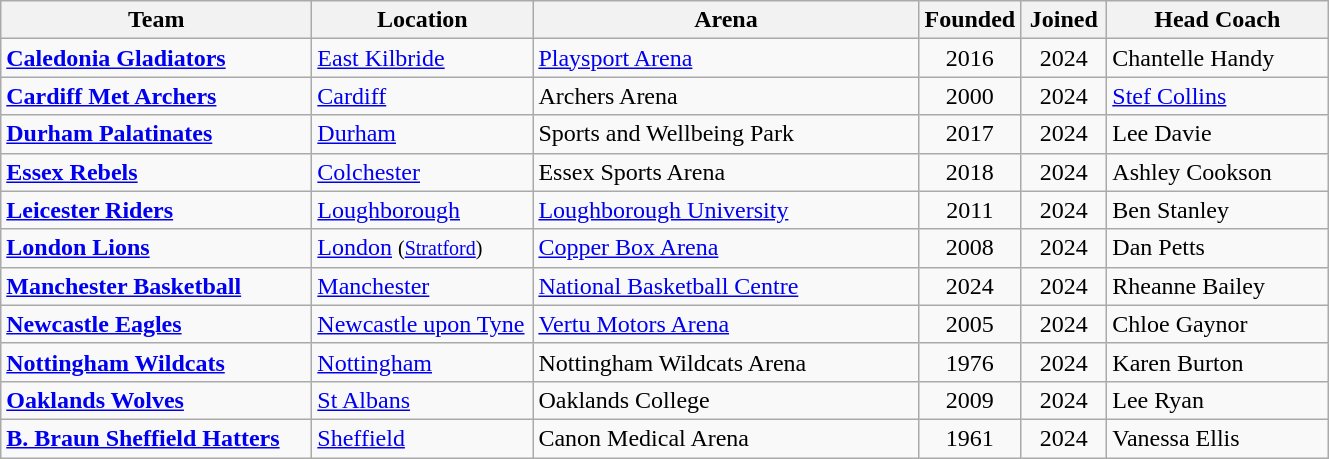<table class="wikitable sortable">
<tr>
<th scope="col" style="width: 200px;">Team</th>
<th scope="col" style="width: 140px;">Location</th>
<th scope="col" style="width: 250px;">Arena</th>
<th scope="col" style="width: 50px;">Founded</th>
<th scope="col" style="width: 50px;">Joined</th>
<th scope="col" style="width: 140px;">Head Coach</th>
</tr>
<tr>
<td> <strong><a href='#'>Caledonia Gladiators</a></strong></td>
<td><a href='#'>East Kilbride</a></td>
<td><a href='#'>Playsport Arena</a></td>
<td align=center>2016</td>
<td align=center>2024</td>
<td> Chantelle Handy</td>
</tr>
<tr>
<td> <strong><a href='#'>Cardiff Met Archers</a></strong></td>
<td><a href='#'>Cardiff</a></td>
<td>Archers Arena</td>
<td align=center>2000</td>
<td align=center>2024</td>
<td> <a href='#'>Stef Collins</a></td>
</tr>
<tr>
<td> <strong><a href='#'>Durham Palatinates</a></strong></td>
<td><a href='#'>Durham</a></td>
<td>Sports and Wellbeing Park</td>
<td align=center>2017</td>
<td align=center>2024</td>
<td> Lee Davie</td>
</tr>
<tr>
<td> <strong><a href='#'>Essex Rebels</a></strong></td>
<td><a href='#'>Colchester</a></td>
<td>Essex Sports Arena</td>
<td align=Center>2018</td>
<td align=Center>2024</td>
<td> Ashley Cookson</td>
</tr>
<tr>
<td> <strong><a href='#'>Leicester Riders</a></strong></td>
<td><a href='#'>Loughborough</a></td>
<td><a href='#'>Loughborough University</a></td>
<td align=center>2011</td>
<td align=center>2024</td>
<td> Ben Stanley</td>
</tr>
<tr>
<td> <strong><a href='#'>London Lions</a></strong></td>
<td><a href='#'>London</a> <small>(<a href='#'>Stratford</a>)</small></td>
<td><a href='#'>Copper Box Arena</a></td>
<td align=center>2008</td>
<td align=center>2024</td>
<td> Dan Petts</td>
</tr>
<tr>
<td> <strong><a href='#'>Manchester Basketball</a></strong></td>
<td><a href='#'>Manchester</a></td>
<td><a href='#'>National Basketball Centre</a></td>
<td align=center>2024</td>
<td align=center>2024</td>
<td> Rheanne Bailey</td>
</tr>
<tr>
<td> <strong><a href='#'>Newcastle Eagles</a></strong></td>
<td><a href='#'>Newcastle upon Tyne</a></td>
<td><a href='#'>Vertu Motors Arena</a></td>
<td align=center>2005</td>
<td align=center>2024</td>
<td> Chloe Gaynor</td>
</tr>
<tr>
<td> <strong><a href='#'>Nottingham Wildcats</a></strong></td>
<td><a href='#'>Nottingham</a></td>
<td>Nottingham Wildcats Arena</td>
<td align=center>1976</td>
<td align=center>2024</td>
<td> Karen Burton</td>
</tr>
<tr>
<td> <strong><a href='#'>Oaklands Wolves</a></strong></td>
<td><a href='#'>St Albans</a></td>
<td>Oaklands College</td>
<td align=center>2009</td>
<td align=center>2024</td>
<td> Lee Ryan</td>
</tr>
<tr>
<td> <strong><a href='#'>B. Braun Sheffield Hatters</a></strong></td>
<td><a href='#'>Sheffield</a></td>
<td>Canon Medical Arena</td>
<td align=center>1961</td>
<td align=center>2024</td>
<td> Vanessa Ellis</td>
</tr>
</table>
